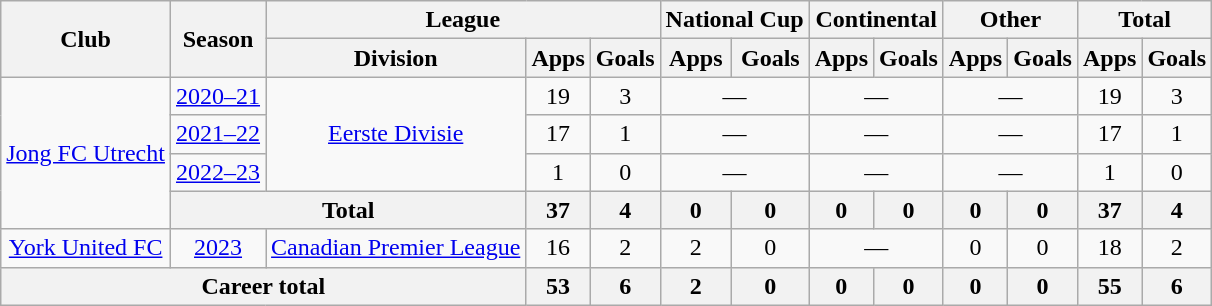<table class="wikitable" style="text-align: center">
<tr>
<th rowspan="2">Club</th>
<th rowspan="2">Season</th>
<th colspan="3">League</th>
<th colspan="2">National Cup</th>
<th colspan="2">Continental</th>
<th colspan="2">Other</th>
<th colspan="2">Total</th>
</tr>
<tr>
<th>Division</th>
<th>Apps</th>
<th>Goals</th>
<th>Apps</th>
<th>Goals</th>
<th>Apps</th>
<th>Goals</th>
<th>Apps</th>
<th>Goals</th>
<th>Apps</th>
<th>Goals</th>
</tr>
<tr>
<td rowspan=4><a href='#'>Jong FC Utrecht</a></td>
<td><a href='#'>2020–21</a></td>
<td rowspan=3><a href='#'>Eerste Divisie</a></td>
<td>19</td>
<td>3</td>
<td colspan="2">—</td>
<td colspan="2">—</td>
<td colspan="2">—</td>
<td>19</td>
<td>3</td>
</tr>
<tr>
<td><a href='#'>2021–22</a></td>
<td>17</td>
<td>1</td>
<td colspan="2">—</td>
<td colspan="2">—</td>
<td colspan="2">—</td>
<td>17</td>
<td>1</td>
</tr>
<tr>
<td><a href='#'>2022–23</a></td>
<td>1</td>
<td>0</td>
<td colspan="2">—</td>
<td colspan="2">—</td>
<td colspan="2">—</td>
<td>1</td>
<td>0</td>
</tr>
<tr>
<th colspan="2">Total</th>
<th>37</th>
<th>4</th>
<th>0</th>
<th>0</th>
<th>0</th>
<th>0</th>
<th>0</th>
<th>0</th>
<th>37</th>
<th>4</th>
</tr>
<tr>
<td><a href='#'>York United FC</a></td>
<td><a href='#'>2023</a></td>
<td><a href='#'>Canadian Premier League</a></td>
<td>16</td>
<td>2</td>
<td>2</td>
<td>0</td>
<td colspan=2>—</td>
<td>0</td>
<td>0</td>
<td>18</td>
<td>2</td>
</tr>
<tr>
<th colspan="3">Career total</th>
<th>53</th>
<th>6</th>
<th>2</th>
<th>0</th>
<th>0</th>
<th>0</th>
<th>0</th>
<th>0</th>
<th>55</th>
<th>6</th>
</tr>
</table>
